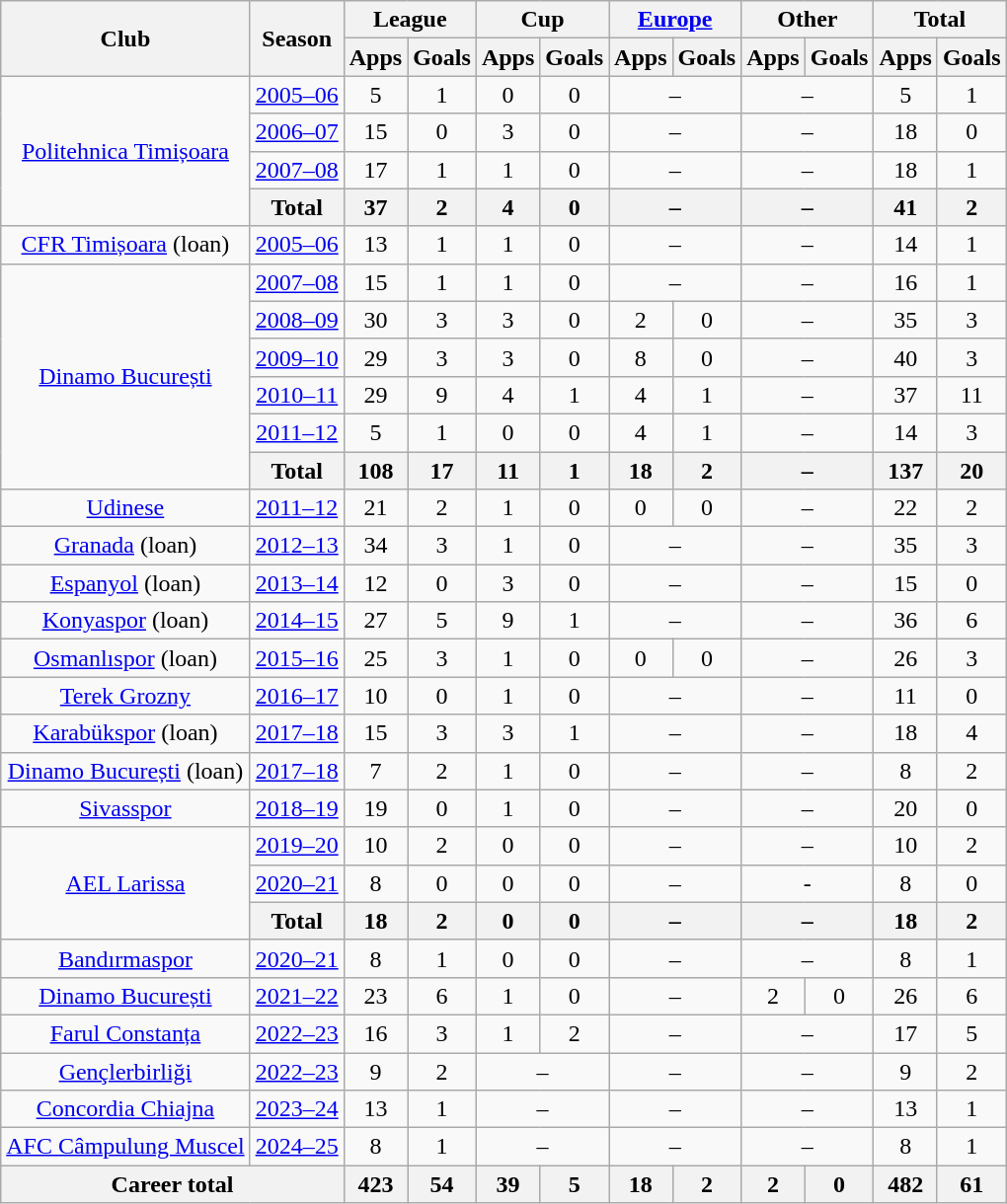<table class="wikitable" style="text-align: center">
<tr>
<th rowspan="2">Club</th>
<th rowspan="2">Season</th>
<th colspan="2">League</th>
<th colspan="2">Cup</th>
<th colspan="2"><a href='#'>Europe</a></th>
<th colspan="2">Other</th>
<th colspan="2">Total</th>
</tr>
<tr>
<th>Apps</th>
<th>Goals</th>
<th>Apps</th>
<th>Goals</th>
<th>Apps</th>
<th>Goals</th>
<th>Apps</th>
<th>Goals</th>
<th>Apps</th>
<th>Goals</th>
</tr>
<tr>
<td rowspan="4"><a href='#'>Politehnica Timișoara</a></td>
<td><a href='#'>2005–06</a></td>
<td>5</td>
<td>1</td>
<td>0</td>
<td>0</td>
<td colspan="2">–</td>
<td colspan="2">–</td>
<td>5</td>
<td>1</td>
</tr>
<tr>
<td><a href='#'>2006–07</a></td>
<td>15</td>
<td>0</td>
<td>3</td>
<td>0</td>
<td colspan="2">–</td>
<td colspan="2">–</td>
<td>18</td>
<td>0</td>
</tr>
<tr>
<td><a href='#'>2007–08</a></td>
<td>17</td>
<td>1</td>
<td>1</td>
<td>0</td>
<td colspan="2">–</td>
<td colspan="2">–</td>
<td>18</td>
<td>1</td>
</tr>
<tr>
<th>Total</th>
<th>37</th>
<th>2</th>
<th>4</th>
<th>0</th>
<th colspan="2">–</th>
<th colspan="2">–</th>
<th>41</th>
<th>2</th>
</tr>
<tr>
<td><a href='#'>CFR Timișoara</a> (loan)</td>
<td><a href='#'>2005–06</a></td>
<td>13</td>
<td>1</td>
<td>1</td>
<td>0</td>
<td colspan="2">–</td>
<td colspan="2">–</td>
<td>14</td>
<td>1</td>
</tr>
<tr>
<td rowspan="6"><a href='#'>Dinamo București</a></td>
<td><a href='#'>2007–08</a></td>
<td>15</td>
<td>1</td>
<td>1</td>
<td>0</td>
<td colspan="2">–</td>
<td colspan="2">–</td>
<td>16</td>
<td>1</td>
</tr>
<tr>
<td><a href='#'>2008–09</a></td>
<td>30</td>
<td>3</td>
<td>3</td>
<td>0</td>
<td>2</td>
<td>0</td>
<td colspan="2">–</td>
<td>35</td>
<td>3</td>
</tr>
<tr>
<td><a href='#'>2009–10</a></td>
<td>29</td>
<td>3</td>
<td>3</td>
<td>0</td>
<td>8</td>
<td>0</td>
<td colspan="2">–</td>
<td>40</td>
<td>3</td>
</tr>
<tr>
<td><a href='#'>2010–11</a></td>
<td>29</td>
<td>9</td>
<td>4</td>
<td>1</td>
<td>4</td>
<td>1</td>
<td colspan="2">–</td>
<td>37</td>
<td>11</td>
</tr>
<tr>
<td><a href='#'>2011–12</a></td>
<td>5</td>
<td>1</td>
<td>0</td>
<td>0</td>
<td>4</td>
<td>1</td>
<td colspan="2">–</td>
<td>14</td>
<td>3</td>
</tr>
<tr>
<th>Total</th>
<th>108</th>
<th>17</th>
<th>11</th>
<th>1</th>
<th>18</th>
<th>2</th>
<th colspan="2">–</th>
<th>137</th>
<th>20</th>
</tr>
<tr>
<td><a href='#'>Udinese</a></td>
<td><a href='#'>2011–12</a></td>
<td>21</td>
<td>2</td>
<td>1</td>
<td>0</td>
<td>0</td>
<td>0</td>
<td colspan="2">–</td>
<td>22</td>
<td>2</td>
</tr>
<tr>
<td><a href='#'>Granada</a> (loan)</td>
<td><a href='#'>2012–13</a></td>
<td>34</td>
<td>3</td>
<td>1</td>
<td>0</td>
<td colspan="2">–</td>
<td colspan="2">–</td>
<td>35</td>
<td>3</td>
</tr>
<tr>
<td><a href='#'>Espanyol</a> (loan)</td>
<td><a href='#'>2013–14</a></td>
<td>12</td>
<td>0</td>
<td>3</td>
<td>0</td>
<td colspan="2">–</td>
<td colspan="2">–</td>
<td>15</td>
<td>0</td>
</tr>
<tr>
<td><a href='#'>Konyaspor</a> (loan)</td>
<td><a href='#'>2014–15</a></td>
<td>27</td>
<td>5</td>
<td>9</td>
<td>1</td>
<td colspan="2">–</td>
<td colspan="2">–</td>
<td>36</td>
<td>6</td>
</tr>
<tr>
<td><a href='#'>Osmanlıspor</a> (loan)</td>
<td><a href='#'>2015–16</a></td>
<td>25</td>
<td>3</td>
<td>1</td>
<td>0</td>
<td>0</td>
<td>0</td>
<td colspan="2">–</td>
<td>26</td>
<td>3</td>
</tr>
<tr>
<td><a href='#'>Terek Grozny</a></td>
<td><a href='#'>2016–17</a></td>
<td>10</td>
<td>0</td>
<td>1</td>
<td>0</td>
<td colspan="2">–</td>
<td colspan="2">–</td>
<td>11</td>
<td>0</td>
</tr>
<tr>
<td><a href='#'>Karabükspor</a> (loan)</td>
<td><a href='#'>2017–18</a></td>
<td>15</td>
<td>3</td>
<td>3</td>
<td>1</td>
<td colspan="2">–</td>
<td colspan="2">–</td>
<td>18</td>
<td>4</td>
</tr>
<tr>
<td><a href='#'>Dinamo București</a> (loan)</td>
<td><a href='#'>2017–18</a></td>
<td>7</td>
<td>2</td>
<td>1</td>
<td>0</td>
<td colspan="2">–</td>
<td colspan="2">–</td>
<td>8</td>
<td>2</td>
</tr>
<tr>
<td><a href='#'>Sivasspor</a></td>
<td><a href='#'>2018–19</a></td>
<td>19</td>
<td>0</td>
<td>1</td>
<td>0</td>
<td colspan="2">–</td>
<td colspan="2">–</td>
<td>20</td>
<td>0</td>
</tr>
<tr>
<td rowspan="3"><a href='#'>AEL Larissa</a></td>
<td><a href='#'>2019–20</a></td>
<td>10</td>
<td>2</td>
<td>0</td>
<td>0</td>
<td colspan="2">–</td>
<td colspan="2">–</td>
<td>10</td>
<td>2</td>
</tr>
<tr>
<td><a href='#'>2020–21</a></td>
<td>8</td>
<td>0</td>
<td>0</td>
<td>0</td>
<td colspan="2">–</td>
<td colspan="2">-</td>
<td>8</td>
<td>0</td>
</tr>
<tr>
<th>Total</th>
<th>18</th>
<th>2</th>
<th>0</th>
<th>0</th>
<th colspan="2">–</th>
<th colspan="2">–</th>
<th>18</th>
<th>2</th>
</tr>
<tr>
<td><a href='#'>Bandırmaspor</a></td>
<td><a href='#'>2020–21</a></td>
<td>8</td>
<td>1</td>
<td>0</td>
<td>0</td>
<td colspan="2">–</td>
<td colspan="2">–</td>
<td>8</td>
<td>1</td>
</tr>
<tr>
<td><a href='#'>Dinamo București</a></td>
<td><a href='#'>2021–22</a></td>
<td>23</td>
<td>6</td>
<td>1</td>
<td>0</td>
<td colspan="2">–</td>
<td>2</td>
<td>0</td>
<td>26</td>
<td>6</td>
</tr>
<tr>
<td><a href='#'>Farul Constanța</a></td>
<td><a href='#'>2022–23</a></td>
<td>16</td>
<td>3</td>
<td>1</td>
<td>2</td>
<td colspan="2">–</td>
<td colspan="2">–</td>
<td>17</td>
<td>5</td>
</tr>
<tr>
<td><a href='#'>Gençlerbirliği</a></td>
<td><a href='#'>2022–23</a></td>
<td>9</td>
<td>2</td>
<td colspan="2">–</td>
<td colspan="2">–</td>
<td colspan="2">–</td>
<td>9</td>
<td>2</td>
</tr>
<tr>
<td><a href='#'>Concordia Chiajna</a></td>
<td><a href='#'>2023–24</a></td>
<td>13</td>
<td>1</td>
<td colspan="2">–</td>
<td colspan="2">–</td>
<td colspan="2">–</td>
<td>13</td>
<td>1</td>
</tr>
<tr>
<td><a href='#'>AFC Câmpulung Muscel</a></td>
<td><a href='#'>2024–25</a></td>
<td>8</td>
<td>1</td>
<td colspan="2">–</td>
<td colspan="2">–</td>
<td colspan="2">–</td>
<td>8</td>
<td>1</td>
</tr>
<tr>
<th colspan="2">Career total</th>
<th>423</th>
<th>54</th>
<th>39</th>
<th>5</th>
<th>18</th>
<th>2</th>
<th>2</th>
<th>0</th>
<th>482</th>
<th>61</th>
</tr>
</table>
